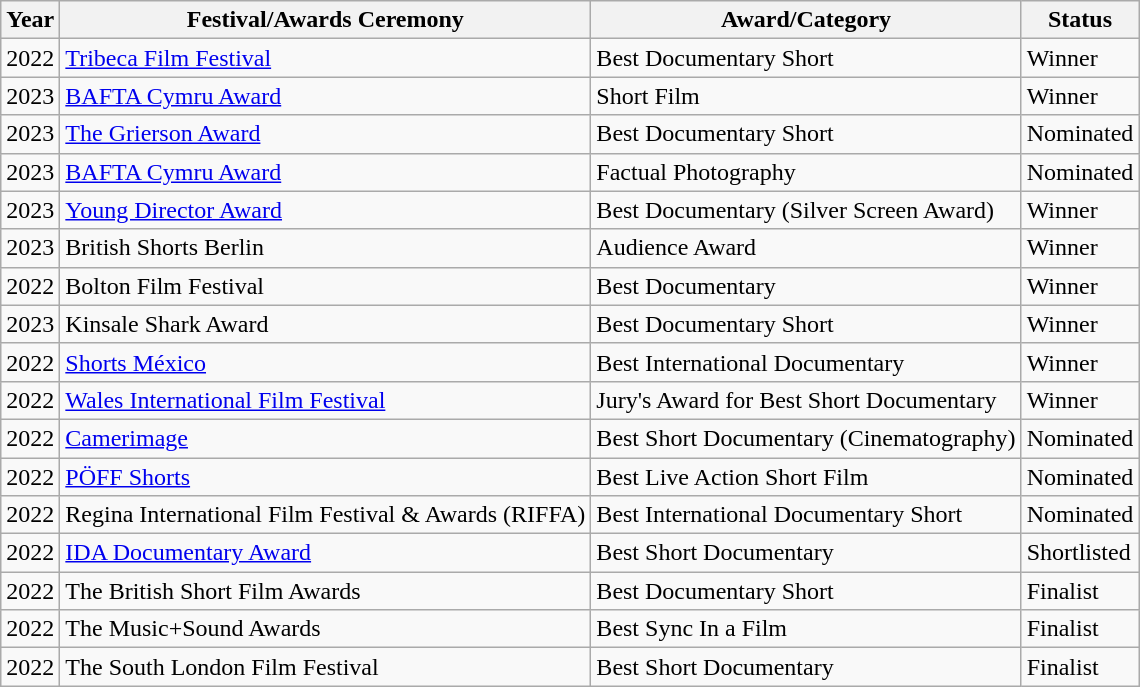<table class="wikitable">
<tr>
<th>Year</th>
<th>Festival/Awards Ceremony</th>
<th>Award/Category</th>
<th>Status</th>
</tr>
<tr>
<td>2022</td>
<td><a href='#'>Tribeca Film Festival</a></td>
<td>Best Documentary Short</td>
<td>Winner</td>
</tr>
<tr>
<td>2023</td>
<td><a href='#'>BAFTA Cymru Award</a></td>
<td>Short Film</td>
<td>Winner</td>
</tr>
<tr>
<td>2023</td>
<td><a href='#'>The Grierson Award</a></td>
<td>Best Documentary Short</td>
<td>Nominated</td>
</tr>
<tr>
<td>2023</td>
<td><a href='#'>BAFTA Cymru Award</a></td>
<td>Factual Photography</td>
<td>Nominated</td>
</tr>
<tr>
<td>2023</td>
<td><a href='#'>Young Director Award</a></td>
<td>Best Documentary (Silver Screen Award)</td>
<td>Winner</td>
</tr>
<tr>
<td>2023</td>
<td>British Shorts Berlin</td>
<td>Audience Award</td>
<td>Winner</td>
</tr>
<tr>
<td>2022</td>
<td>Bolton Film Festival</td>
<td>Best Documentary</td>
<td>Winner</td>
</tr>
<tr>
<td>2023</td>
<td>Kinsale Shark Award</td>
<td>Best Documentary Short</td>
<td>Winner</td>
</tr>
<tr>
<td>2022</td>
<td><a href='#'>Shorts México</a></td>
<td>Best International Documentary</td>
<td>Winner</td>
</tr>
<tr>
<td>2022</td>
<td><a href='#'>Wales International Film Festival</a></td>
<td>Jury's Award for Best Short Documentary</td>
<td>Winner</td>
</tr>
<tr>
<td>2022</td>
<td><a href='#'>Camerimage</a></td>
<td>Best Short Documentary (Cinematography)</td>
<td>Nominated</td>
</tr>
<tr>
<td>2022</td>
<td><a href='#'>PÖFF Shorts</a></td>
<td>Best Live Action Short Film</td>
<td>Nominated</td>
</tr>
<tr>
<td>2022</td>
<td>Regina International Film Festival & Awards (RIFFA)</td>
<td>Best International Documentary Short</td>
<td>Nominated</td>
</tr>
<tr>
<td>2022</td>
<td><a href='#'>IDA Documentary Award</a></td>
<td>Best Short Documentary</td>
<td>Shortlisted</td>
</tr>
<tr>
<td>2022</td>
<td>The British Short Film Awards</td>
<td>Best Documentary Short</td>
<td>Finalist</td>
</tr>
<tr>
<td>2022</td>
<td>The Music+Sound Awards</td>
<td>Best Sync In a Film</td>
<td>Finalist</td>
</tr>
<tr>
<td>2022</td>
<td>The South London Film Festival</td>
<td>Best Short Documentary</td>
<td>Finalist</td>
</tr>
</table>
